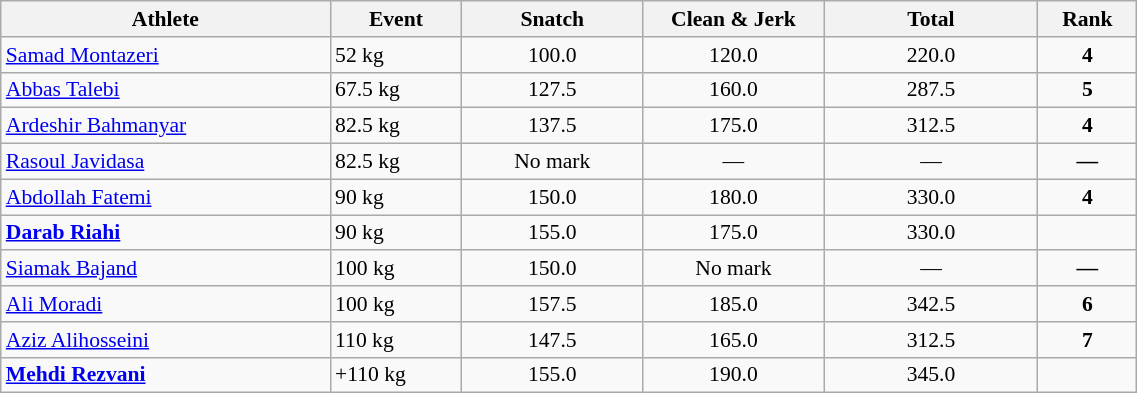<table class="wikitable" width="60%" style="text-align:center; font-size:90%">
<tr>
<th width="20%">Athlete</th>
<th width="8%">Event</th>
<th width="11%">Snatch</th>
<th width="11%">Clean & Jerk</th>
<th width="13%">Total</th>
<th width="6%">Rank</th>
</tr>
<tr>
<td align="left"><a href='#'>Samad Montazeri</a></td>
<td align="left">52 kg</td>
<td>100.0</td>
<td>120.0</td>
<td>220.0</td>
<td><strong>4</strong></td>
</tr>
<tr>
<td align="left"><a href='#'>Abbas Talebi</a></td>
<td align="left">67.5 kg</td>
<td>127.5</td>
<td>160.0</td>
<td>287.5</td>
<td><strong>5</strong></td>
</tr>
<tr>
<td align="left"><a href='#'>Ardeshir Bahmanyar</a></td>
<td align="left">82.5 kg</td>
<td>137.5</td>
<td>175.0</td>
<td>312.5</td>
<td><strong>4</strong></td>
</tr>
<tr>
<td align="left"><a href='#'>Rasoul Javidasa</a></td>
<td align="left">82.5 kg</td>
<td>No mark</td>
<td>—</td>
<td>—</td>
<td><strong>—</strong></td>
</tr>
<tr>
<td align="left"><a href='#'>Abdollah Fatemi</a></td>
<td align="left">90 kg</td>
<td>150.0</td>
<td>180.0</td>
<td>330.0</td>
<td><strong>4</strong></td>
</tr>
<tr>
<td align="left"><strong><a href='#'>Darab Riahi</a></strong></td>
<td align="left">90 kg</td>
<td>155.0</td>
<td>175.0</td>
<td>330.0</td>
<td></td>
</tr>
<tr>
<td align="left"><a href='#'>Siamak Bajand</a></td>
<td align="left">100 kg</td>
<td>150.0</td>
<td>No mark</td>
<td>—</td>
<td><strong>—</strong></td>
</tr>
<tr>
<td align="left"><a href='#'>Ali Moradi</a></td>
<td align="left">100 kg</td>
<td>157.5</td>
<td>185.0</td>
<td>342.5</td>
<td><strong>6</strong></td>
</tr>
<tr>
<td align="left"><a href='#'>Aziz Alihosseini</a></td>
<td align="left">110 kg</td>
<td>147.5</td>
<td>165.0</td>
<td>312.5</td>
<td><strong>7</strong></td>
</tr>
<tr>
<td align="left"><strong><a href='#'>Mehdi Rezvani</a></strong></td>
<td align="left">+110 kg</td>
<td>155.0</td>
<td>190.0</td>
<td>345.0</td>
<td></td>
</tr>
</table>
